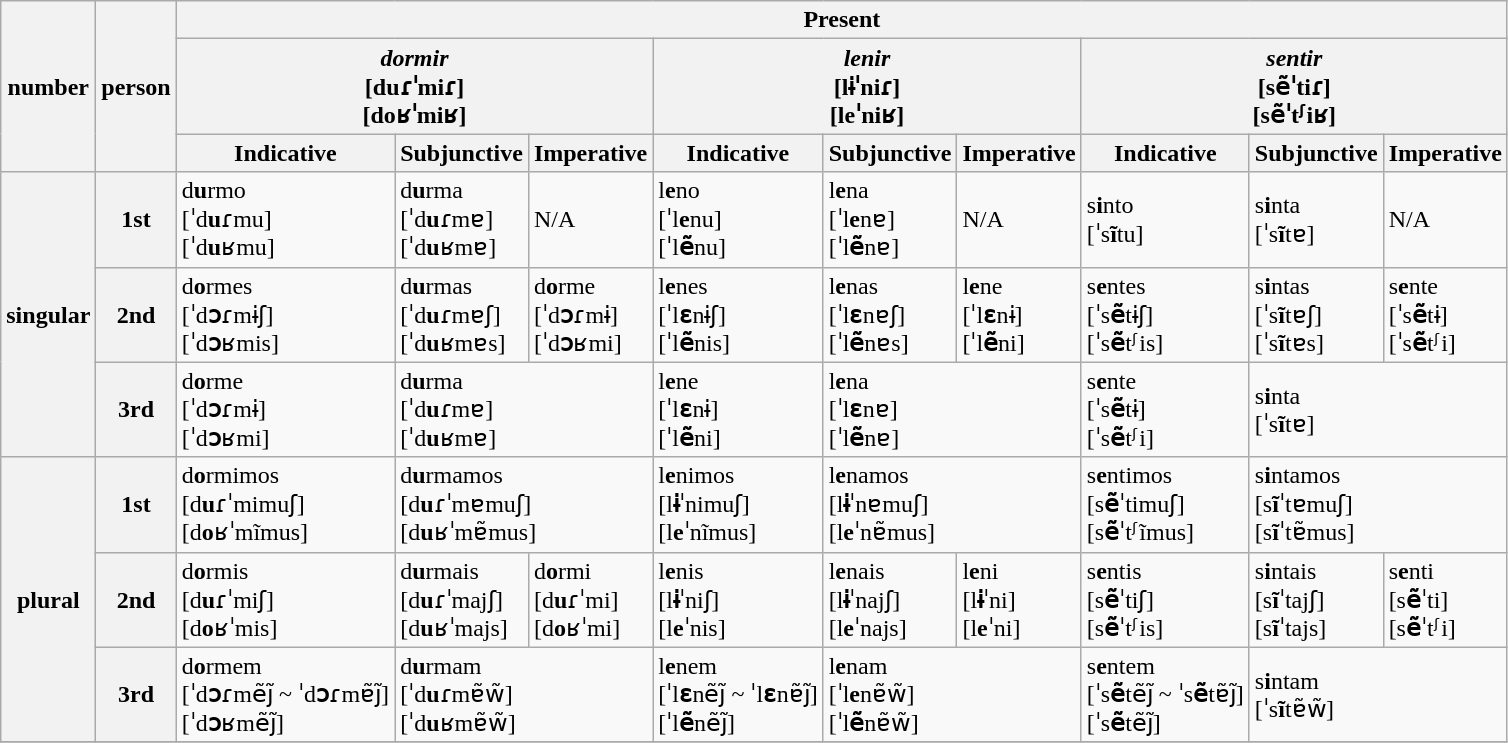<table class="wikitable">
<tr>
<th rowspan="3">number</th>
<th rowspan="3">person</th>
<th colspan="9">Present</th>
</tr>
<tr>
<th colspan="3"><em>dormir</em><br>[d<strong>u</strong>ɾˈmiɾ]<br>[d<strong>o</strong>ʁˈmiʁ]</th>
<th colspan="3"><em>lenir</em><br>[l<strong>ɨ</strong>ˈniɾ]<br>[l<strong>e</strong>ˈniʁ]</th>
<th colspan="3"><em>sentir</em><br>[s<strong>ẽ</strong>ˈtiɾ]<br>[s<strong>ẽ</strong>ˈtᶴiʁ]</th>
</tr>
<tr>
<th>Indicative</th>
<th>Subjunctive</th>
<th>Imperative</th>
<th>Indicative</th>
<th>Subjunctive</th>
<th>Imperative</th>
<th>Indicative</th>
<th>Subjunctive</th>
<th>Imperative</th>
</tr>
<tr>
<th rowspan="3">singular</th>
<th>1st</th>
<td>d<strong>u</strong>rmo<br>[ˈd<strong>u</strong>ɾmu]<br>[ˈd<strong>u</strong>ʁmu]</td>
<td>d<strong>u</strong>rma<br>[ˈd<strong>u</strong>ɾmɐ]<br>[ˈd<strong>u</strong>ʁmɐ]</td>
<td>N/A</td>
<td>l<strong>e</strong>no<br>[ˈl<strong>e</strong>nu]<br>[ˈl<strong>ẽ</strong>nu]</td>
<td>l<strong>e</strong>na<br>[ˈl<strong>e</strong>nɐ]<br>[ˈl<strong>ẽ</strong>nɐ]</td>
<td>N/A</td>
<td>s<strong>i</strong>nto<br>[ˈs<strong>ĩ</strong>tu]</td>
<td>s<strong>i</strong>nta<br>[ˈs<strong>ĩ</strong>tɐ]</td>
<td>N/A</td>
</tr>
<tr>
<th>2nd</th>
<td>d<strong>o</strong>rmes<br>[ˈd<strong>ɔ</strong>ɾmɨʃ]<br>[ˈd<strong>ɔ</strong>ʁmis]</td>
<td>d<strong>u</strong>rmas<br>[ˈd<strong>u</strong>ɾmɐʃ]<br>[ˈd<strong>u</strong>ʁmɐs]</td>
<td>d<strong>o</strong>rme<br>[ˈd<strong>ɔ</strong>ɾmɨ]<br>[ˈd<strong>ɔ</strong>ʁmi]</td>
<td>l<strong>e</strong>nes<br>[ˈl<strong>ɛ</strong>nɨʃ]<br>[ˈl<strong>ẽ</strong>nis]</td>
<td>l<strong>e</strong>nas<br>[ˈl<strong>ɛ</strong>nɐʃ]<br>[ˈl<strong>ẽ</strong>nɐs]</td>
<td>l<strong>e</strong>ne<br>[ˈl<strong>ɛ</strong>nɨ]<br>[ˈl<strong>ẽ</strong>ni]</td>
<td>s<strong>e</strong>ntes<br>[ˈs<strong>ẽ</strong>tɨʃ]<br>[ˈs<strong>ẽ</strong>tᶴis]</td>
<td>s<strong>i</strong>ntas<br>[ˈs<strong>ĩ</strong>tɐʃ]<br>[ˈs<strong>ĩ</strong>tɐs]</td>
<td>s<strong>e</strong>nte<br>[ˈs<strong>ẽ</strong>tɨ]<br>[ˈs<strong>ẽ</strong>tᶴi]</td>
</tr>
<tr>
<th>3rd</th>
<td>d<strong>o</strong>rme<br>[ˈd<strong>ɔ</strong>ɾmɨ]<br>[ˈd<strong>ɔ</strong>ʁmi]</td>
<td colspan="2">d<strong>u</strong>rma<br>[ˈd<strong>u</strong>ɾmɐ]<br>[ˈd<strong>u</strong>ʁmɐ]</td>
<td>l<strong>e</strong>ne<br>[ˈl<strong>ɛ</strong>nɨ]<br>[ˈl<strong>ẽ</strong>ni]</td>
<td colspan="2">l<strong>e</strong>na<br>[ˈl<strong>ɛ</strong>nɐ]<br>[ˈl<strong>ẽ</strong>nɐ]</td>
<td>s<strong>e</strong>nte<br>[ˈs<strong>ẽ</strong>tɨ]<br>[ˈs<strong>ẽ</strong>tᶴi]</td>
<td colspan="2">s<strong>i</strong>nta<br>[ˈs<strong>ĩ</strong>tɐ]</td>
</tr>
<tr>
<th rowspan="3">plural</th>
<th>1st</th>
<td>d<strong>o</strong>rmimos<br>[d<strong>u</strong>ɾˈmimuʃ]<br>[d<strong>o</strong>ʁˈmĩmus]</td>
<td colspan="2">d<strong>u</strong>rmamos<br>[d<strong>u</strong>ɾˈmɐmuʃ]<br>[d<strong>u</strong>ʁˈmɐ̃mus]</td>
<td>l<strong>e</strong>nimos<br>[l<strong>ɨ</strong>ˈnimuʃ]<br>[l<strong>e</strong>ˈnĩmus]</td>
<td colspan="2">l<strong>e</strong>namos<br>[l<strong>ɨ</strong>ˈnɐmuʃ]<br>[l<strong>e</strong>ˈnɐ̃mus]</td>
<td>s<strong>e</strong>ntimos<br>[s<strong>ẽ</strong>ˈtimuʃ]<br>[s<strong>ẽ</strong>ˈtᶴĩmus]</td>
<td colspan="2">s<strong>i</strong>ntamos<br>[s<strong>ĩ</strong>ˈtɐmuʃ]<br>[s<strong>ĩ</strong>ˈtɐ̃mus]</td>
</tr>
<tr>
<th>2nd</th>
<td>d<strong>o</strong>rmis<br>[d<strong>u</strong>ɾˈmiʃ]<br>[d<strong>o</strong>ʁˈmis]</td>
<td>d<strong>u</strong>rmais<br>[d<strong>u</strong>ɾˈmajʃ]<br>[d<strong>u</strong>ʁˈmajs]</td>
<td>d<strong>o</strong>rmi<br>[d<strong>u</strong>ɾˈmi]<br>[d<strong>o</strong>ʁˈmi]</td>
<td>l<strong>e</strong>nis<br>[l<strong>ɨ</strong>ˈniʃ]<br>[l<strong>e</strong>ˈnis]</td>
<td>l<strong>e</strong>nais<br>[l<strong>ɨ</strong>ˈnajʃ]<br>[l<strong>e</strong>ˈnajs]</td>
<td>l<strong>e</strong>ni<br>[l<strong>ɨ</strong>ˈni]<br>[l<strong>e</strong>ˈni]</td>
<td>s<strong>e</strong>ntis<br>[s<strong>ẽ</strong>ˈtiʃ]<br>[s<strong>ẽ</strong>ˈtᶴis]</td>
<td>s<strong>i</strong>ntais<br>[s<strong>ĩ</strong>ˈtajʃ]<br>[s<strong>ĩ</strong>ˈtajs]</td>
<td>s<strong>e</strong>nti<br>[s<strong>ẽ</strong>ˈti]<br>[s<strong>ẽ</strong>ˈtᶴi]</td>
</tr>
<tr>
<th>3rd</th>
<td>d<strong>o</strong>rmem<br>[ˈd<strong>ɔ</strong>ɾmẽj̃ ~ ˈd<strong>ɔ</strong>ɾmɐ̃j̃]<br>[ˈd<strong>ɔ</strong>ʁmẽj̃]</td>
<td colspan="2">d<strong>u</strong>rmam<br>[ˈd<strong>u</strong>ɾmɐ̃w̃]<br>[ˈd<strong>u</strong>ʁmɐ̃w̃]</td>
<td>l<strong>e</strong>nem<br>[ˈl<strong>ɛ</strong>nẽj̃ ~ ˈl<strong>ɛ</strong>nɐ̃j̃]<br>[ˈl<strong>ẽ</strong>nẽj̃]</td>
<td colspan="2">l<strong>e</strong>nam<br>[ˈl<strong>e</strong>nɐ̃w̃]<br>[ˈl<strong>ẽ</strong>nɐ̃w̃]</td>
<td>s<strong>e</strong>ntem<br>[ˈs<strong>ẽ</strong>tẽj̃ ~ ˈs<strong>ẽ</strong>tɐ̃j̃]<br>[ˈs<strong>ẽ</strong>tẽj̃]</td>
<td colspan="2">s<strong>i</strong>ntam<br>[ˈs<strong>ĩ</strong>tɐ̃w̃]</td>
</tr>
<tr>
</tr>
</table>
